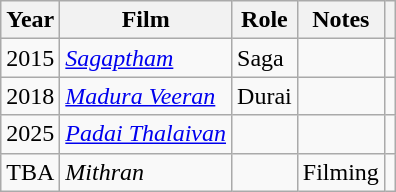<table class="wikitable sortable">
<tr>
<th>Year</th>
<th>Film</th>
<th>Role</th>
<th class="unsortable">Notes</th>
<th></th>
</tr>
<tr>
<td>2015</td>
<td><em><a href='#'>Sagaptham</a></em></td>
<td>Saga</td>
<td></td>
<td></td>
</tr>
<tr>
<td>2018</td>
<td><em><a href='#'>Madura Veeran</a></em></td>
<td>Durai</td>
<td></td>
<td></td>
</tr>
<tr>
<td>2025</td>
<td><a href='#'><em>Padai Thalaivan</em></a></td>
<td></td>
<td></td>
<td></td>
</tr>
<tr>
<td>TBA</td>
<td><em>Mithran</em></td>
<td></td>
<td>Filming</td>
<td></td>
</tr>
</table>
